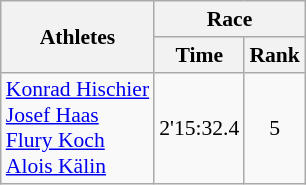<table class="wikitable" border="1" style="font-size:90%">
<tr>
<th rowspan=2>Athletes</th>
<th colspan=2>Race</th>
</tr>
<tr>
<th>Time</th>
<th>Rank</th>
</tr>
<tr>
<td><a href='#'>Konrad Hischier</a><br><a href='#'>Josef Haas</a><br><a href='#'>Flury Koch</a><br><a href='#'>Alois Kälin</a></td>
<td align=center>2'15:32.4</td>
<td align=center>5</td>
</tr>
</table>
